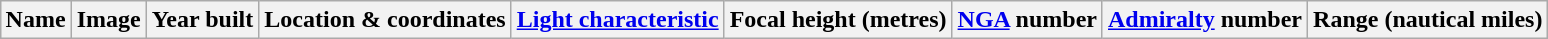<table class="wikitable sortable" style="margin:auto;text-align:center">
<tr>
<th>Name</th>
<th>Image</th>
<th>Year built</th>
<th>Location & coordinates</th>
<th><a href='#'>Light characteristic</a></th>
<th>Focal height (metres)</th>
<th><a href='#'>NGA</a> number</th>
<th><a href='#'>Admiralty</a> number</th>
<th>Range (nautical miles)<br>


</th>
</tr>
</table>
